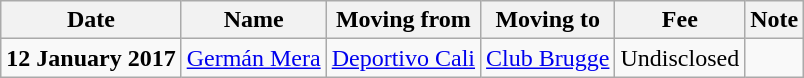<table class="wikitable sortable">
<tr>
<th>Date</th>
<th>Name</th>
<th>Moving from</th>
<th>Moving to</th>
<th>Fee</th>
<th>Note</th>
</tr>
<tr>
<td><strong>12 January 2017</strong></td>
<td> <a href='#'>Germán Mera</a></td>
<td> <a href='#'>Deportivo Cali</a></td>
<td> <a href='#'>Club Brugge</a></td>
<td>Undisclosed </td>
<td></td>
</tr>
</table>
